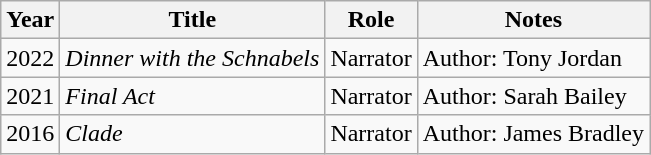<table class="wikitable sortable">
<tr>
<th>Year</th>
<th>Title</th>
<th>Role</th>
<th>Notes</th>
</tr>
<tr>
<td>2022</td>
<td><em>Dinner with the Schnabels</em></td>
<td>Narrator</td>
<td>Author: Tony Jordan</td>
</tr>
<tr>
<td>2021</td>
<td><em>Final Act</em></td>
<td>Narrator</td>
<td>Author: Sarah Bailey</td>
</tr>
<tr>
<td>2016</td>
<td><em>Clade</em></td>
<td>Narrator</td>
<td>Author: James Bradley</td>
</tr>
</table>
